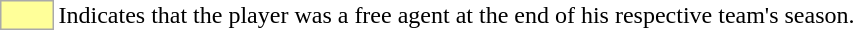<table>
<tr>
<td style="background:#ff9; border:1px solid #aaa; width:2em;"></td>
<td>Indicates that the player was a free agent at the end of his respective team's  season.</td>
</tr>
</table>
